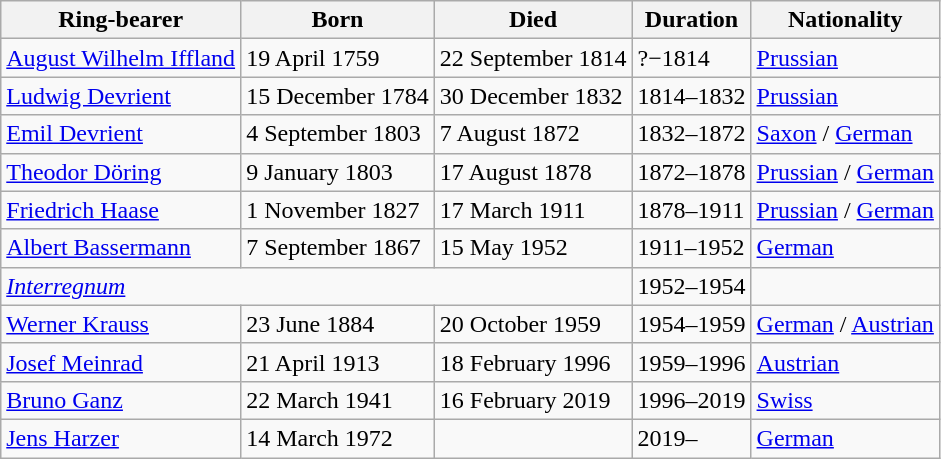<table class="wikitable">
<tr>
<th>Ring-bearer</th>
<th>Born</th>
<th>Died</th>
<th>Duration</th>
<th>Nationality</th>
</tr>
<tr>
<td><a href='#'>August Wilhelm Iffland</a></td>
<td>19 April 1759</td>
<td>22 September 1814</td>
<td>?−1814</td>
<td> <a href='#'>Prussian</a></td>
</tr>
<tr>
<td><a href='#'>Ludwig Devrient</a></td>
<td>15 December 1784</td>
<td>30 December 1832</td>
<td>1814–1832</td>
<td> <a href='#'>Prussian</a></td>
</tr>
<tr>
<td><a href='#'>Emil Devrient</a></td>
<td>4 September 1803</td>
<td>7 August 1872</td>
<td>1832–1872</td>
<td> <a href='#'>Saxon</a> /  <a href='#'>German</a></td>
</tr>
<tr>
<td><a href='#'>Theodor Döring</a></td>
<td>9 January 1803</td>
<td>17 August 1878</td>
<td>1872–1878</td>
<td> <a href='#'>Prussian</a> /  <a href='#'>German</a></td>
</tr>
<tr>
<td><a href='#'>Friedrich Haase</a></td>
<td>1 November 1827</td>
<td>17 March 1911</td>
<td>1878–1911</td>
<td> <a href='#'>Prussian</a> /  <a href='#'>German</a></td>
</tr>
<tr>
<td><a href='#'>Albert Bassermann</a></td>
<td>7 September 1867</td>
<td>15 May 1952</td>
<td>1911–1952</td>
<td> <a href='#'>German</a></td>
</tr>
<tr>
<td colspan="3"><em><a href='#'>Interregnum</a></em></td>
<td>1952–1954</td>
<td></td>
</tr>
<tr>
<td><a href='#'>Werner Krauss</a></td>
<td>23 June 1884</td>
<td>20 October 1959</td>
<td>1954–1959</td>
<td> <a href='#'>German</a> /  <a href='#'>Austrian</a></td>
</tr>
<tr>
<td><a href='#'>Josef Meinrad</a></td>
<td>21 April 1913</td>
<td>18 February 1996</td>
<td>1959–1996</td>
<td> <a href='#'>Austrian</a></td>
</tr>
<tr>
<td><a href='#'>Bruno Ganz</a></td>
<td>22 March 1941</td>
<td>16 February 2019</td>
<td>1996–2019</td>
<td> <a href='#'>Swiss</a></td>
</tr>
<tr>
<td><a href='#'>Jens Harzer</a></td>
<td>14 March 1972</td>
<td> </td>
<td>2019–</td>
<td> <a href='#'>German</a></td>
</tr>
</table>
